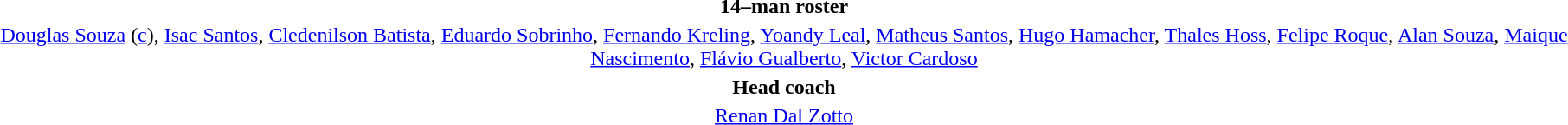<table style="text-align:center; margin-top:2em; margin-left:auto; margin-right:auto">
<tr>
<td><strong>14–man roster</strong></td>
</tr>
<tr>
<td><a href='#'>Douglas Souza</a> (<a href='#'>c</a>), <a href='#'>Isac Santos</a>, <a href='#'>Cledenilson Batista</a>, <a href='#'>Eduardo Sobrinho</a>, <a href='#'>Fernando Kreling</a>, <a href='#'>Yoandy Leal</a>, <a href='#'>Matheus Santos</a>, <a href='#'>Hugo Hamacher</a>, <a href='#'>Thales Hoss</a>, <a href='#'>Felipe Roque</a>, <a href='#'>Alan Souza</a>, <a href='#'>Maique Nascimento</a>, <a href='#'>Flávio Gualberto</a>, <a href='#'>Victor Cardoso</a></td>
</tr>
<tr>
<td><strong>Head coach</strong></td>
</tr>
<tr>
<td><a href='#'>Renan Dal Zotto</a></td>
</tr>
</table>
